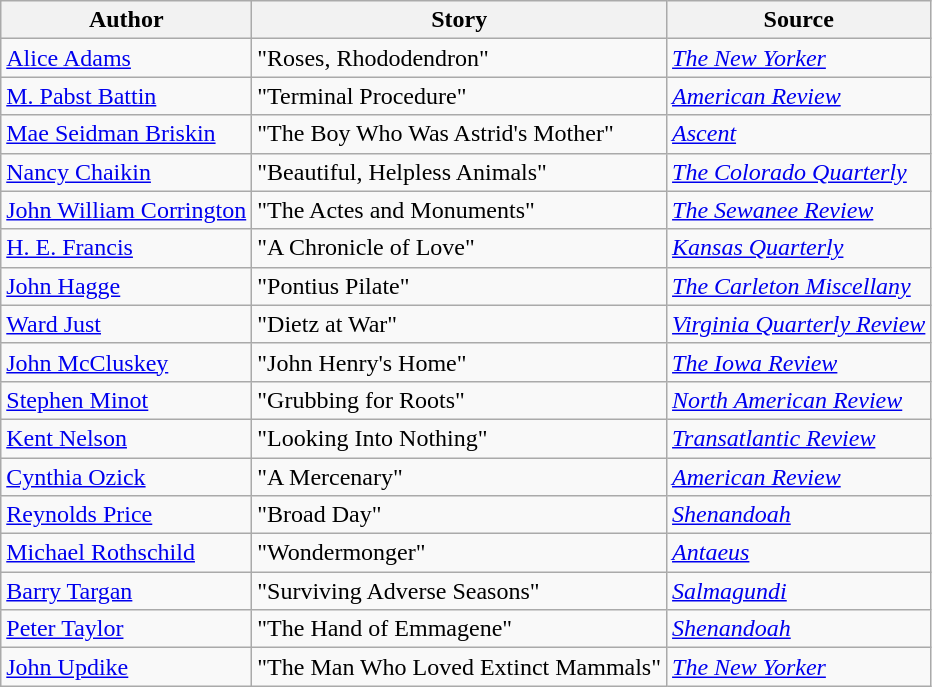<table class="wikitable">
<tr>
<th>Author</th>
<th>Story</th>
<th>Source</th>
</tr>
<tr>
<td><a href='#'>Alice Adams</a></td>
<td>"Roses, Rhododendron"</td>
<td><em><a href='#'>The New Yorker</a></em></td>
</tr>
<tr>
<td><a href='#'>M. Pabst Battin</a></td>
<td>"Terminal Procedure"</td>
<td><em><a href='#'>American Review</a></em></td>
</tr>
<tr>
<td><a href='#'>Mae Seidman Briskin</a></td>
<td>"The Boy Who Was Astrid's Mother"</td>
<td><em><a href='#'>Ascent</a></em></td>
</tr>
<tr>
<td><a href='#'>Nancy Chaikin</a></td>
<td>"Beautiful, Helpless Animals"</td>
<td><em><a href='#'>The Colorado Quarterly</a></em></td>
</tr>
<tr>
<td><a href='#'>John William Corrington</a></td>
<td>"The Actes and Monuments"</td>
<td><em><a href='#'>The Sewanee Review</a></em></td>
</tr>
<tr>
<td><a href='#'>H. E. Francis</a></td>
<td>"A Chronicle of Love"</td>
<td><em><a href='#'>Kansas Quarterly</a></em></td>
</tr>
<tr>
<td><a href='#'>John Hagge</a></td>
<td>"Pontius Pilate"</td>
<td><em><a href='#'>The Carleton Miscellany</a></em></td>
</tr>
<tr>
<td><a href='#'>Ward Just</a></td>
<td>"Dietz at War"</td>
<td><em><a href='#'>Virginia Quarterly Review</a></em></td>
</tr>
<tr>
<td><a href='#'>John McCluskey</a></td>
<td>"John Henry's Home"</td>
<td><em><a href='#'>The Iowa Review</a></em></td>
</tr>
<tr>
<td><a href='#'>Stephen Minot</a></td>
<td>"Grubbing for Roots"</td>
<td><em><a href='#'>North American Review</a></em></td>
</tr>
<tr>
<td><a href='#'>Kent Nelson</a></td>
<td>"Looking Into Nothing"</td>
<td><em><a href='#'>Transatlantic Review</a></em></td>
</tr>
<tr>
<td><a href='#'>Cynthia Ozick</a></td>
<td>"A Mercenary"</td>
<td><em><a href='#'>American Review</a></em></td>
</tr>
<tr>
<td><a href='#'>Reynolds Price</a></td>
<td>"Broad Day"</td>
<td><em><a href='#'>Shenandoah</a></em></td>
</tr>
<tr>
<td><a href='#'>Michael Rothschild</a></td>
<td>"Wondermonger"</td>
<td><em><a href='#'>Antaeus</a></em></td>
</tr>
<tr>
<td><a href='#'>Barry Targan</a></td>
<td>"Surviving Adverse Seasons"</td>
<td><em><a href='#'>Salmagundi</a></em></td>
</tr>
<tr>
<td><a href='#'>Peter Taylor</a></td>
<td>"The Hand of Emmagene"</td>
<td><em><a href='#'>Shenandoah</a></em></td>
</tr>
<tr>
<td><a href='#'>John Updike</a></td>
<td>"The Man Who Loved Extinct Mammals"</td>
<td><em><a href='#'>The New Yorker</a></em></td>
</tr>
</table>
